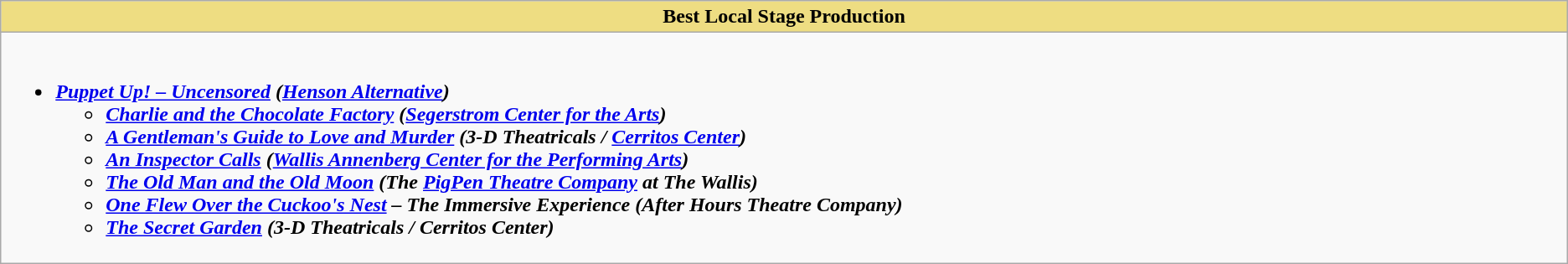<table class=wikitable>
<tr>
<th style="background:#EEDD82; width:50%">Best Local Stage Production</th>
</tr>
<tr>
<td valign="top"><br><ul><li><strong><em><a href='#'>Puppet Up! – Uncensored</a><em> (<a href='#'>Henson Alternative</a>)<strong><ul><li></em><a href='#'>Charlie and the Chocolate Factory</a><em> (<a href='#'>Segerstrom Center for the Arts</a>)</li><li></em><a href='#'>A Gentleman's Guide to Love and Murder</a><em> (3-D Theatricals / <a href='#'>Cerritos Center</a>)</li><li></em><a href='#'>An Inspector Calls</a><em> (<a href='#'>Wallis Annenberg Center for the Performing Arts</a>)</li><li></em><a href='#'>The Old Man and the Old Moon</a><em> (The <a href='#'>PigPen Theatre Company</a> at The Wallis)</li><li></em><a href='#'>One Flew Over the Cuckoo's Nest</a> – The Immersive Experience<em> (After Hours Theatre Company)</li><li></em><a href='#'>The Secret Garden</a><em> (3-D Theatricals / Cerritos Center)</li></ul></li></ul></td>
</tr>
</table>
